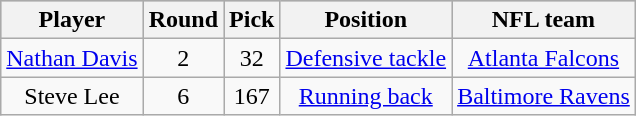<table class="wikitable" style="text-align:center;">
<tr style="background:#C0C0C0;">
<th>Player</th>
<th>Round</th>
<th>Pick</th>
<th>Position</th>
<th>NFL team</th>
</tr>
<tr>
<td><a href='#'>Nathan Davis</a></td>
<td>2</td>
<td>32</td>
<td><a href='#'>Defensive tackle</a></td>
<td><a href='#'>Atlanta Falcons</a></td>
</tr>
<tr>
<td>Steve Lee</td>
<td>6</td>
<td>167</td>
<td><a href='#'>Running back</a></td>
<td><a href='#'>Baltimore Ravens</a></td>
</tr>
</table>
